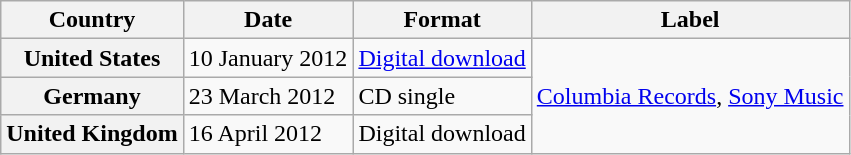<table class="wikitable plainrowheaders">
<tr>
<th scope="col">Country</th>
<th scope="col">Date</th>
<th scope="col">Format</th>
<th scope="col">Label</th>
</tr>
<tr>
<th scope="row">United States</th>
<td>10 January 2012</td>
<td><a href='#'>Digital download</a></td>
<td rowspan="3"><a href='#'>Columbia Records</a>, <a href='#'>Sony Music</a></td>
</tr>
<tr>
<th scope="row">Germany</th>
<td>23 March 2012</td>
<td>CD single</td>
</tr>
<tr>
<th scope="row">United Kingdom</th>
<td>16 April 2012</td>
<td>Digital download</td>
</tr>
</table>
